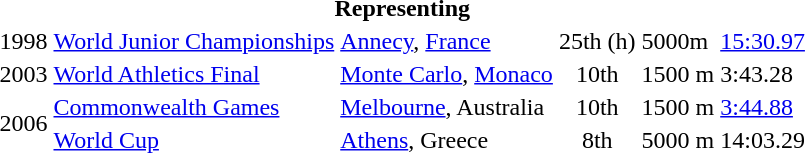<table>
<tr>
<th colspan="6">Representing </th>
</tr>
<tr>
<td>1998</td>
<td><a href='#'>World Junior Championships</a></td>
<td><a href='#'>Annecy</a>, <a href='#'>France</a></td>
<td>25th (h)</td>
<td>5000m</td>
<td><a href='#'>15:30.97</a></td>
</tr>
<tr>
<td>2003</td>
<td><a href='#'>World Athletics Final</a></td>
<td><a href='#'>Monte Carlo</a>, <a href='#'>Monaco</a></td>
<td align="center">10th</td>
<td>1500 m</td>
<td>3:43.28</td>
</tr>
<tr>
<td rowspan=2>2006</td>
<td><a href='#'>Commonwealth Games</a></td>
<td><a href='#'>Melbourne</a>, Australia</td>
<td align="center">10th</td>
<td>1500 m</td>
<td><a href='#'>3:44.88</a></td>
</tr>
<tr>
<td><a href='#'>World Cup</a></td>
<td><a href='#'>Athens</a>, Greece</td>
<td align="center">8th</td>
<td>5000 m</td>
<td>14:03.29</td>
</tr>
</table>
